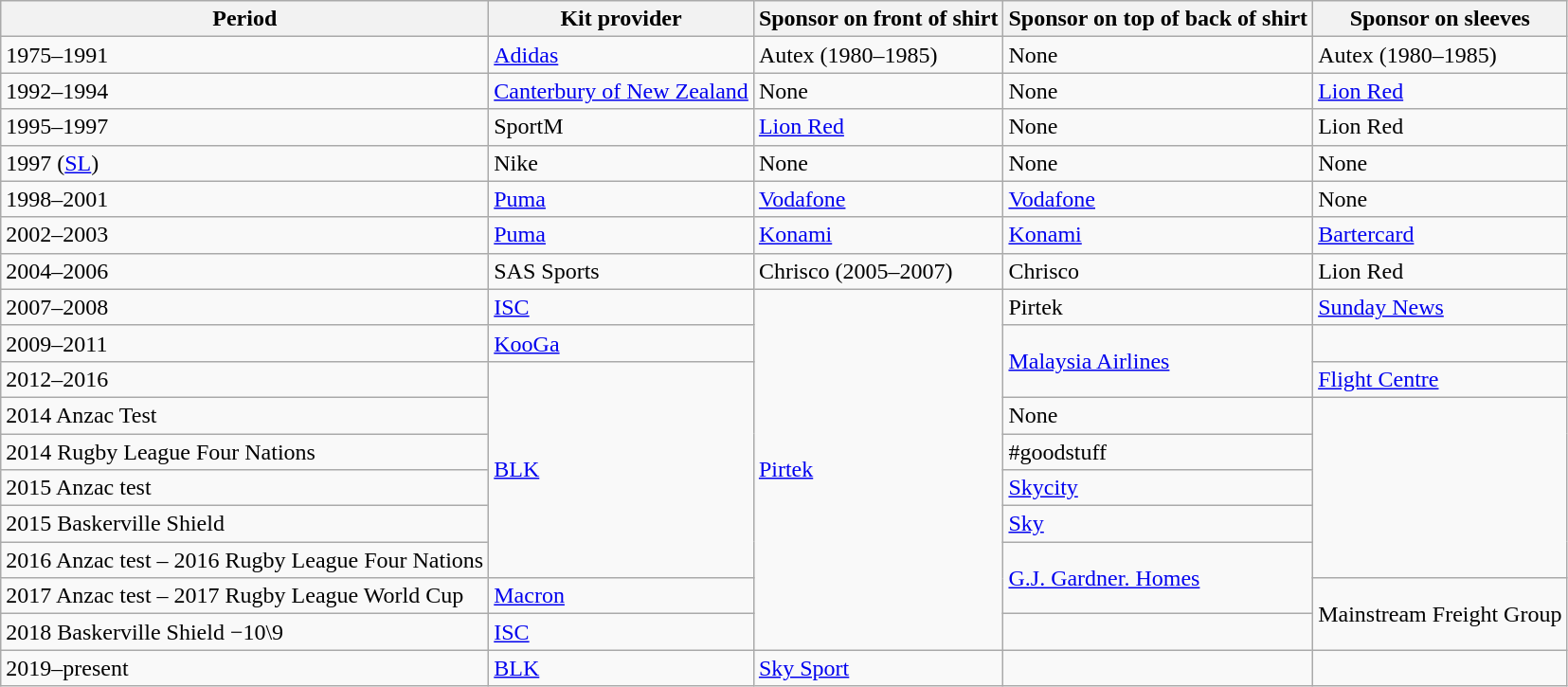<table class="wikitable">
<tr>
<th>Period</th>
<th>Kit provider</th>
<th>Sponsor on front of shirt</th>
<th>Sponsor on top of back of shirt</th>
<th>Sponsor on sleeves</th>
</tr>
<tr>
<td>1975–1991</td>
<td> <a href='#'>Adidas</a></td>
<td>Autex (1980–1985)</td>
<td>None</td>
<td>Autex (1980–1985)</td>
</tr>
<tr>
<td>1992–1994</td>
<td> <a href='#'>Canterbury of New Zealand</a></td>
<td>None</td>
<td>None</td>
<td><a href='#'>Lion Red</a></td>
</tr>
<tr>
<td>1995–1997</td>
<td> SportM</td>
<td><a href='#'>Lion Red</a></td>
<td>None</td>
<td>Lion Red</td>
</tr>
<tr>
<td>1997 (<a href='#'>SL</a>)</td>
<td> Nike</td>
<td>None</td>
<td>None</td>
<td>None</td>
</tr>
<tr>
<td>1998–2001</td>
<td> <a href='#'>Puma</a></td>
<td><a href='#'>Vodafone</a></td>
<td><a href='#'>Vodafone</a></td>
<td>None</td>
</tr>
<tr>
<td>2002–2003</td>
<td> <a href='#'>Puma</a></td>
<td><a href='#'>Konami</a></td>
<td><a href='#'>Konami</a></td>
<td><a href='#'>Bartercard</a></td>
</tr>
<tr>
<td>2004–2006</td>
<td>  SAS Sports</td>
<td>Chrisco (2005–2007)</td>
<td>Chrisco</td>
<td>Lion Red</td>
</tr>
<tr>
<td>2007–2008</td>
<td> <a href='#'>ISC</a></td>
<td rowspan="10"><a href='#'>Pirtek</a></td>
<td>Pirtek</td>
<td><a href='#'>Sunday News</a></td>
</tr>
<tr>
<td>2009–2011</td>
<td> <a href='#'>KooGa</a></td>
<td rowspan=2><a href='#'>Malaysia Airlines</a></td>
</tr>
<tr>
<td>2012–2016</td>
<td rowspan=6> <a href='#'>BLK</a></td>
<td><a href='#'>Flight Centre</a></td>
</tr>
<tr>
<td>2014 Anzac Test</td>
<td>None</td>
</tr>
<tr>
<td>2014 Rugby League Four Nations</td>
<td>#goodstuff</td>
</tr>
<tr>
<td>2015 Anzac test</td>
<td><a href='#'>Skycity</a></td>
</tr>
<tr>
<td>2015 Baskerville Shield</td>
<td><a href='#'>Sky</a></td>
</tr>
<tr>
<td>2016 Anzac test – 2016 Rugby League Four Nations</td>
<td rowspan=2><a href='#'>G.J. Gardner. Homes</a></td>
</tr>
<tr>
<td>2017 Anzac test – 2017 Rugby League World Cup</td>
<td> <a href='#'>Macron</a></td>
<td rowspan="2">Mainstream Freight Group</td>
</tr>
<tr>
<td>2018 Baskerville Shield −10\9</td>
<td> <a href='#'>ISC</a></td>
<td></td>
</tr>
<tr>
<td>2019–present</td>
<td> <a href='#'>BLK</a></td>
<td><a href='#'>Sky Sport</a></td>
<td></td>
<td></td>
</tr>
</table>
